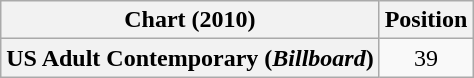<table class="wikitable plainrowheaders" style="text-align:center;">
<tr>
<th scope="col">Chart (2010)</th>
<th scope="col">Position</th>
</tr>
<tr>
<th scope="row">US Adult Contemporary (<em>Billboard</em>)</th>
<td>39</td>
</tr>
</table>
